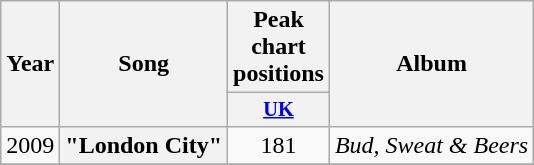<table class="wikitable plainrowheaders" style="text-align:center;">
<tr>
<th scope="col" rowspan="2">Year</th>
<th scope="col" rowspan="2">Song</th>
<th scope="col" colspan="1">Peak chart positions</th>
<th scope="col" rowspan="2">Album</th>
</tr>
<tr>
<th scope="col" style="width:3em;font-size:85%;"><a href='#'>UK</a><br></th>
</tr>
<tr>
<td>2009</td>
<th scope="row">"London City"</th>
<td>181</td>
<td><em>Bud, Sweat & Beers</em></td>
</tr>
<tr>
</tr>
</table>
